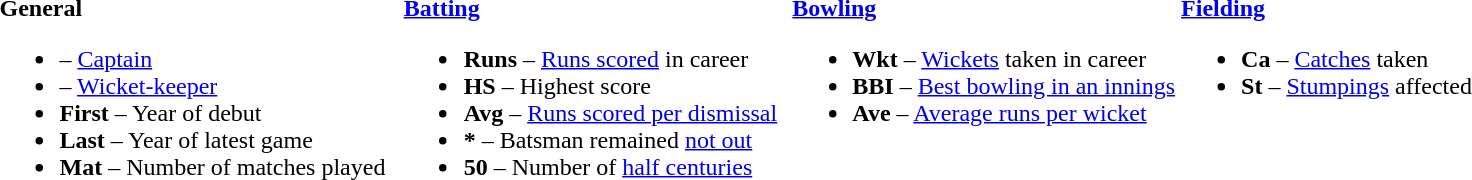<table>
<tr>
<td valign="top" style="width:26%"><br><strong>General</strong><ul><li> – <a href='#'>Captain</a></li><li> – <a href='#'>Wicket-keeper</a></li><li><strong>First</strong> – Year of debut</li><li><strong>Last</strong> – Year of latest game</li><li><strong>Mat</strong> – Number of matches played</li></ul></td>
<td valign="top" style="width:25%"><br><strong><a href='#'>Batting</a></strong><ul><li><strong>Runs</strong> – <a href='#'>Runs scored</a> in career</li><li><strong>HS</strong> – Highest score</li><li><strong>Avg</strong> – <a href='#'>Runs scored per dismissal</a></li><li><strong>*</strong> – Batsman remained <a href='#'>not out</a></li><li><strong>50</strong> – Number of <a href='#'>half centuries</a></li></ul></td>
<td valign="top" style="width:25%"><br><strong><a href='#'>Bowling</a></strong><ul><li><strong>Wkt</strong> – <a href='#'>Wickets</a> taken in career</li><li><strong>BBI</strong> – <a href='#'>Best bowling in an innings</a></li><li><strong>Ave</strong> – <a href='#'>Average runs per wicket</a></li></ul></td>
<td valign="top" style="width:24%"><br><strong><a href='#'>Fielding</a></strong><ul><li><strong>Ca</strong> – <a href='#'>Catches</a> taken</li><li><strong>St</strong> – <a href='#'>Stumpings</a> affected</li></ul></td>
</tr>
</table>
